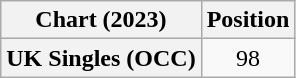<table class="wikitable plainrowheaders" style="text-align:center">
<tr>
<th>Chart (2023)</th>
<th>Position</th>
</tr>
<tr>
<th scope="row">UK Singles (OCC)</th>
<td style="text-align:center;">98</td>
</tr>
</table>
